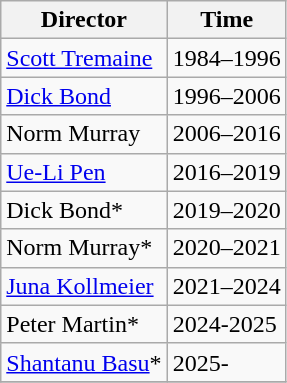<table class="wikitable">
<tr>
<th>Director</th>
<th>Time</th>
</tr>
<tr>
<td><a href='#'>Scott Tremaine</a></td>
<td>1984–1996</td>
</tr>
<tr>
<td><a href='#'>Dick Bond</a></td>
<td>1996–2006</td>
</tr>
<tr>
<td>Norm Murray</td>
<td>2006–2016</td>
</tr>
<tr>
<td><a href='#'>Ue-Li Pen</a></td>
<td>2016–2019</td>
</tr>
<tr>
<td>Dick Bond*</td>
<td>2019–2020</td>
</tr>
<tr>
<td>Norm Murray*</td>
<td>2020–2021</td>
</tr>
<tr>
<td><a href='#'>Juna Kollmeier</a></td>
<td>2021–2024</td>
</tr>
<tr>
<td>Peter Martin*</td>
<td>2024-2025</td>
</tr>
<tr>
<td><a href='#'>Shantanu Basu</a>*</td>
<td>2025-</td>
</tr>
<tr>
</tr>
</table>
